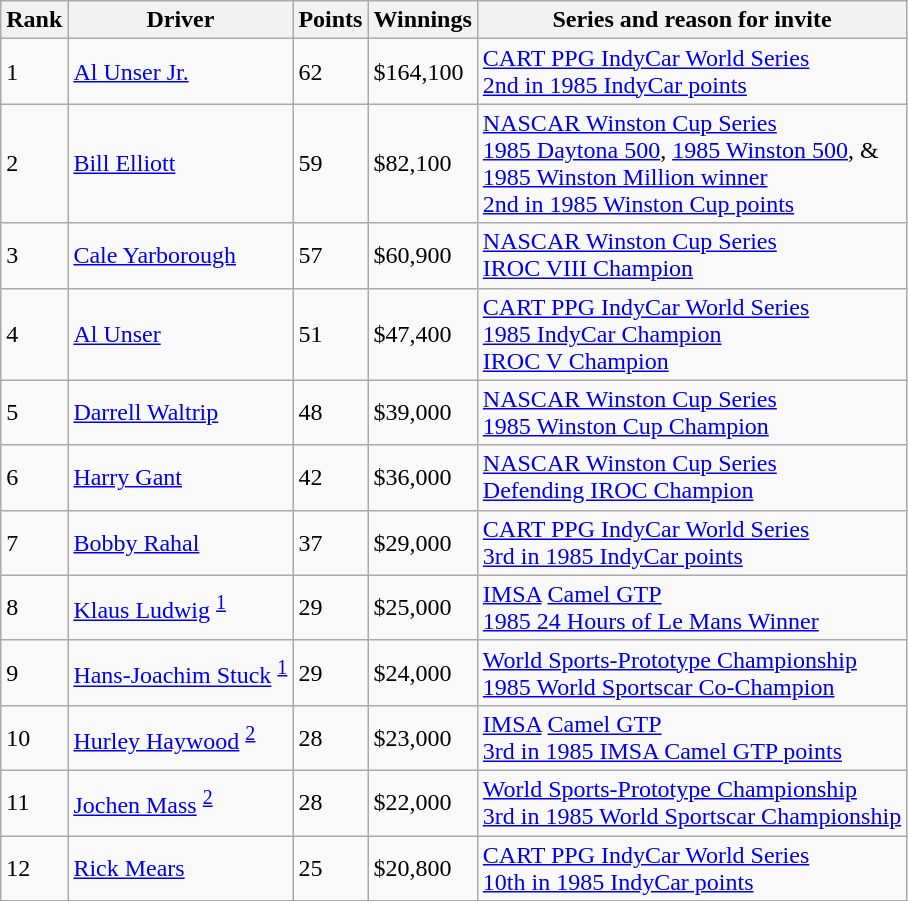<table class="wikitable">
<tr>
<th><strong>Rank</strong></th>
<th><strong>Driver</strong></th>
<th><strong>Points</strong></th>
<th><strong>Winnings</strong></th>
<th><strong>Series and reason for invite</strong></th>
</tr>
<tr>
<td>1</td>
<td> <a href='#'>Al Unser Jr.</a></td>
<td>62</td>
<td>$164,100</td>
<td><a href='#'>CART PPG IndyCar World Series</a><br><a href='#'>2nd in 1985 IndyCar points</a></td>
</tr>
<tr>
<td>2</td>
<td> <a href='#'>Bill Elliott</a></td>
<td>59</td>
<td>$82,100</td>
<td><a href='#'>NASCAR Winston Cup Series</a><br><a href='#'>1985 Daytona 500</a>, <a href='#'>1985 Winston 500</a>, & <br><a href='#'>1985 Winston Million winner</a><br><a href='#'>2nd in 1985 Winston Cup points</a></td>
</tr>
<tr>
<td>3</td>
<td> <a href='#'>Cale Yarborough</a></td>
<td>57</td>
<td>$60,900</td>
<td><a href='#'>NASCAR Winston Cup Series</a><br><a href='#'>IROC VIII Champion</a></td>
</tr>
<tr>
<td>4</td>
<td> <a href='#'>Al Unser</a></td>
<td>51</td>
<td>$47,400</td>
<td><a href='#'>CART PPG IndyCar World Series</a><br><a href='#'>1985 IndyCar Champion</a><br><a href='#'>IROC V Champion</a></td>
</tr>
<tr>
<td>5</td>
<td> <a href='#'>Darrell Waltrip</a></td>
<td>48</td>
<td>$39,000</td>
<td><a href='#'>NASCAR Winston Cup Series</a><br><a href='#'>1985 Winston Cup Champion</a></td>
</tr>
<tr>
<td>6</td>
<td> <a href='#'>Harry Gant</a></td>
<td>42</td>
<td>$36,000</td>
<td><a href='#'>NASCAR Winston Cup Series</a><br><a href='#'>Defending IROC Champion</a></td>
</tr>
<tr>
<td>7</td>
<td> <a href='#'>Bobby Rahal</a></td>
<td>37</td>
<td>$29,000</td>
<td><a href='#'>CART PPG IndyCar World Series</a><br><a href='#'>3rd in 1985 IndyCar points</a></td>
</tr>
<tr>
<td>8</td>
<td> <a href='#'>Klaus Ludwig</a> <sup><a href='#'>1</a></sup></td>
<td>29</td>
<td>$25,000</td>
<td><a href='#'>IMSA</a> <a href='#'>Camel GTP</a><br><a href='#'>1985 24 Hours of Le Mans Winner</a></td>
</tr>
<tr>
<td>9</td>
<td> <a href='#'>Hans-Joachim Stuck</a> <sup><a href='#'>1</a></sup></td>
<td>29</td>
<td>$24,000</td>
<td><a href='#'>World Sports-Prototype Championship</a><br><a href='#'>1985 World Sportscar Co-Champion</a></td>
</tr>
<tr>
<td>10</td>
<td> <a href='#'>Hurley Haywood</a> <sup><a href='#'>2</a></sup></td>
<td>28</td>
<td>$23,000</td>
<td><a href='#'>IMSA</a> <a href='#'>Camel GTP</a><br><a href='#'>3rd in 1985 IMSA Camel GTP points</a></td>
</tr>
<tr>
<td>11</td>
<td> <a href='#'>Jochen Mass</a> <sup><a href='#'>2</a></sup></td>
<td>28</td>
<td>$22,000</td>
<td><a href='#'>World Sports-Prototype Championship</a><br><a href='#'>3rd in 1985 World Sportscar Championship</a></td>
</tr>
<tr>
<td>12</td>
<td> <a href='#'>Rick Mears</a></td>
<td>25</td>
<td>$20,800</td>
<td><a href='#'>CART PPG IndyCar World Series</a><br><a href='#'>10th in 1985 IndyCar points</a></td>
</tr>
</table>
